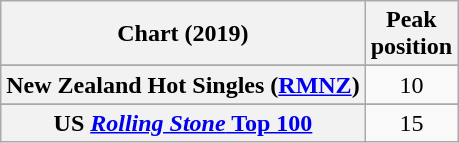<table class="wikitable sortable plainrowheaders" style="text-align:center">
<tr>
<th scope="col">Chart (2019)</th>
<th scope="col">Peak<br>position</th>
</tr>
<tr>
</tr>
<tr>
<th scope="row">New Zealand Hot Singles (<a href='#'>RMNZ</a>)</th>
<td>10</td>
</tr>
<tr>
</tr>
<tr>
<th scope="row">US <a href='#'><em>Rolling Stone</em> Top 100</a></th>
<td>15</td>
</tr>
</table>
